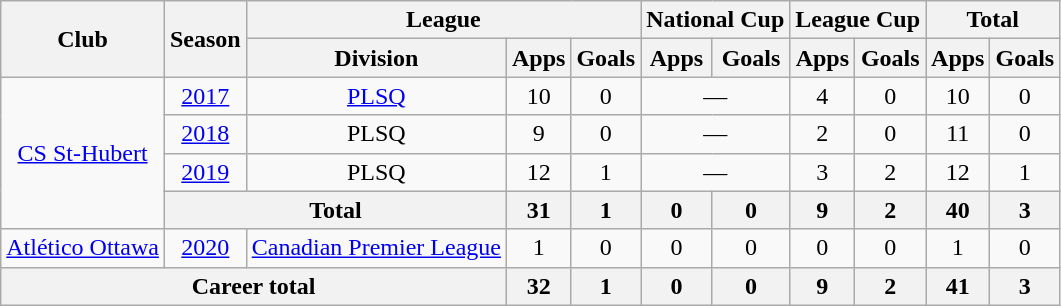<table class="wikitable" style="text-align:center">
<tr>
<th rowspan="2">Club</th>
<th rowspan="2">Season</th>
<th colspan="3">League</th>
<th colspan="2">National Cup</th>
<th colspan="2">League Cup</th>
<th colspan="2">Total</th>
</tr>
<tr>
<th>Division</th>
<th>Apps</th>
<th>Goals</th>
<th>Apps</th>
<th>Goals</th>
<th>Apps</th>
<th>Goals</th>
<th>Apps</th>
<th>Goals</th>
</tr>
<tr>
<td rowspan="4"><a href='#'>CS St-Hubert</a></td>
<td><a href='#'>2017</a></td>
<td><a href='#'>PLSQ</a></td>
<td>10</td>
<td>0</td>
<td colspan="2">—</td>
<td>4</td>
<td>0</td>
<td>10</td>
<td>0</td>
</tr>
<tr>
<td><a href='#'>2018</a></td>
<td>PLSQ</td>
<td>9</td>
<td>0</td>
<td colspan="2">—</td>
<td>2</td>
<td>0</td>
<td>11</td>
<td>0</td>
</tr>
<tr>
<td><a href='#'>2019</a></td>
<td>PLSQ</td>
<td>12</td>
<td>1</td>
<td colspan="2">—</td>
<td>3</td>
<td>2</td>
<td>12</td>
<td>1</td>
</tr>
<tr>
<th colspan="2">Total</th>
<th>31</th>
<th>1</th>
<th>0</th>
<th>0</th>
<th>9</th>
<th>2</th>
<th>40</th>
<th>3</th>
</tr>
<tr>
<td rowspan="1"><a href='#'>Atlético Ottawa</a></td>
<td><a href='#'>2020</a></td>
<td><a href='#'>Canadian Premier League</a></td>
<td>1</td>
<td>0</td>
<td>0</td>
<td>0</td>
<td>0</td>
<td>0</td>
<td>1</td>
<td>0</td>
</tr>
<tr>
<th colspan="3">Career total</th>
<th>32</th>
<th>1</th>
<th>0</th>
<th>0</th>
<th>9</th>
<th>2</th>
<th>41</th>
<th>3</th>
</tr>
</table>
